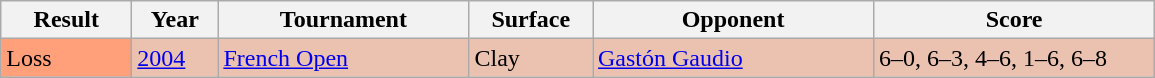<table class="sortable wikitable">
<tr>
<th width=80>Result</th>
<th width=50>Year</th>
<th width=160>Tournament</th>
<th width=75>Surface</th>
<th width=180>Opponent</th>
<th width=180 class="unsortable">Score</th>
</tr>
<tr bgcolor="#EBC2AF">
<td bgcolor="FFA07A">Loss</td>
<td><a href='#'>2004</a></td>
<td><a href='#'>French Open</a></td>
<td>Clay</td>
<td> <a href='#'>Gastón Gaudio</a></td>
<td>6–0, 6–3, 4–6, 1–6, 6–8</td>
</tr>
</table>
